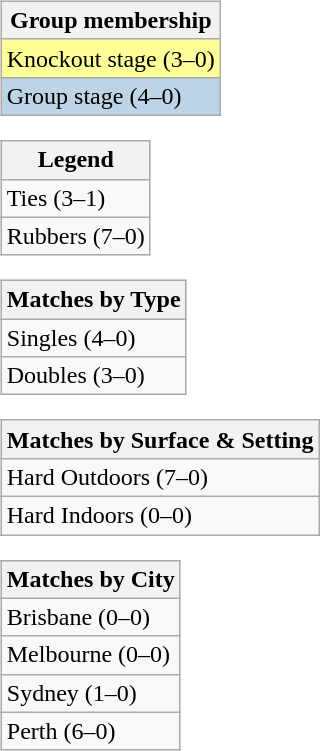<table>
<tr valign=top>
<td><br><table class=wikitable>
<tr>
<th>Group membership</th>
</tr>
<tr bgcolor=#FFFF99>
<td>Knockout stage (3–0)</td>
</tr>
<tr bgcolor=#BCD4E6>
<td>Group stage (4–0)</td>
</tr>
</table>
<table class=wikitable>
<tr>
<th>Legend</th>
</tr>
<tr>
<td>Ties (3–1)</td>
</tr>
<tr>
<td>Rubbers (7–0)</td>
</tr>
</table>
<table class=wikitable>
<tr>
<th>Matches by Type</th>
</tr>
<tr>
<td>Singles (4–0)</td>
</tr>
<tr>
<td>Doubles (3–0)</td>
</tr>
</table>
<table class=wikitable>
<tr>
<th>Matches by Surface & Setting</th>
</tr>
<tr>
<td>Hard Outdoors (7–0)</td>
</tr>
<tr>
<td>Hard Indoors (0–0)</td>
</tr>
</table>
<table class=wikitable>
<tr>
<th>Matches by City</th>
</tr>
<tr>
<td>Brisbane (0–0)</td>
</tr>
<tr>
<td>Melbourne (0–0)</td>
</tr>
<tr>
<td>Sydney (1–0)</td>
</tr>
<tr>
<td>Perth (6–0)</td>
</tr>
</table>
</td>
</tr>
</table>
